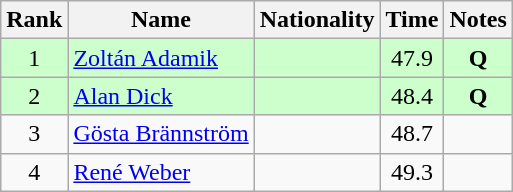<table class="wikitable sortable" style="text-align:center">
<tr>
<th>Rank</th>
<th>Name</th>
<th>Nationality</th>
<th>Time</th>
<th>Notes</th>
</tr>
<tr bgcolor=ccffcc>
<td>1</td>
<td align=left><a href='#'>Zoltán Adamik</a></td>
<td align=left></td>
<td>47.9</td>
<td><strong>Q</strong></td>
</tr>
<tr bgcolor=ccffcc>
<td>2</td>
<td align=left><a href='#'>Alan Dick</a></td>
<td align=left></td>
<td>48.4</td>
<td><strong>Q</strong></td>
</tr>
<tr>
<td>3</td>
<td align=left><a href='#'>Gösta Brännström</a></td>
<td align=left></td>
<td>48.7</td>
<td></td>
</tr>
<tr>
<td>4</td>
<td align=left><a href='#'>René Weber</a></td>
<td align=left></td>
<td>49.3</td>
<td></td>
</tr>
</table>
